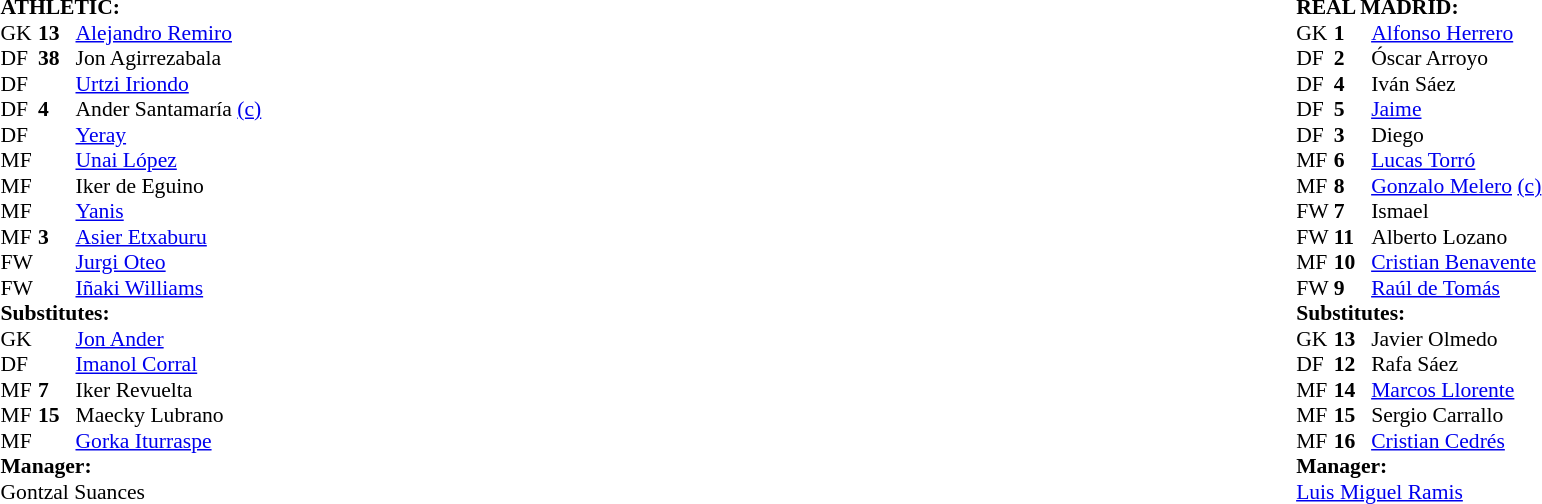<table width="100%">
<tr>
<td valign="top" width="50%"><br><table style="font-size: 90%" cellspacing="0" cellpadding="0">
<tr>
<td colspan="4"><strong>ATHLETIC:</strong></td>
</tr>
<tr>
<th width=25></th>
<th width=25></th>
</tr>
<tr>
<td>GK</td>
<td><strong> 13 </strong></td>
<td> <a href='#'>Alejandro Remiro</a></td>
</tr>
<tr>
<td>DF</td>
<td><strong> 38 </strong></td>
<td> Jon Agirrezabala</td>
<td></td>
</tr>
<tr>
<td>DF</td>
<td><strong> </strong></td>
<td> <a href='#'>Urtzi Iriondo</a></td>
<td></td>
</tr>
<tr>
<td>DF</td>
<td><strong> 4 </strong></td>
<td> Ander Santamaría <a href='#'>(c)</a></td>
<td></td>
</tr>
<tr>
<td>DF</td>
<td><strong>  </strong></td>
<td> <a href='#'>Yeray</a></td>
</tr>
<tr>
<td>MF</td>
<td><strong> </strong></td>
<td> <a href='#'>Unai López</a></td>
</tr>
<tr>
<td>MF</td>
<td><strong> </strong></td>
<td> Iker de Eguino</td>
</tr>
<tr>
<td>MF</td>
<td><strong> </strong></td>
<td> <a href='#'>Yanis</a></td>
</tr>
<tr>
<td>MF</td>
<td><strong> 3 </strong></td>
<td> <a href='#'>Asier Etxaburu</a></td>
<td></td>
</tr>
<tr>
<td>FW</td>
<td><strong> </strong></td>
<td> <a href='#'>Jurgi Oteo</a></td>
</tr>
<tr>
<td>FW</td>
<td><strong> </strong></td>
<td> <a href='#'>Iñaki Williams</a></td>
</tr>
<tr>
<td colspan=3><strong>Substitutes:</strong></td>
</tr>
<tr>
<td>GK</td>
<td><strong> </strong></td>
<td> <a href='#'>Jon Ander</a></td>
</tr>
<tr>
<td>DF</td>
<td><strong> </strong></td>
<td> <a href='#'>Imanol Corral</a></td>
<td></td>
</tr>
<tr>
<td>MF</td>
<td><strong> 7 </strong></td>
<td> Iker Revuelta</td>
<td></td>
</tr>
<tr>
<td>MF</td>
<td><strong> 15 </strong></td>
<td> Maecky Lubrano</td>
<td></td>
</tr>
<tr>
<td>MF</td>
<td><strong> </strong></td>
<td> <a href='#'>Gorka Iturraspe</a></td>
<td></td>
</tr>
<tr>
<td colspan=3><strong>Manager:</strong></td>
</tr>
<tr>
<td colspan=4> Gontzal Suances</td>
</tr>
</table>
</td>
<td valign="top"></td>
<td valign="top" width="50%"><br><table style="font-size: 90%" cellspacing="0" cellpadding="0" align=center>
<tr>
<td colspan="4"><strong>REAL MADRID:</strong></td>
</tr>
<tr>
<th width=25></th>
<th width=25></th>
</tr>
<tr>
<td>GK</td>
<td><strong> 1 </strong></td>
<td> <a href='#'>Alfonso Herrero</a></td>
</tr>
<tr>
<td>DF</td>
<td><strong> 2 </strong></td>
<td> Óscar Arroyo</td>
</tr>
<tr>
<td>DF</td>
<td><strong> 4 </strong></td>
<td> Iván Sáez</td>
<td></td>
</tr>
<tr>
<td>DF</td>
<td><strong> 5 </strong></td>
<td> <a href='#'>Jaime</a></td>
</tr>
<tr>
<td>DF</td>
<td><strong> 3 </strong></td>
<td> Diego</td>
</tr>
<tr>
<td>MF</td>
<td><strong> 6 </strong></td>
<td> <a href='#'>Lucas Torró</a></td>
<td> </td>
</tr>
<tr>
<td>MF</td>
<td><strong> 8 </strong></td>
<td> <a href='#'>Gonzalo Melero</a> <a href='#'>(c)</a></td>
</tr>
<tr>
<td>FW</td>
<td><strong> 7 </strong></td>
<td> Ismael</td>
<td></td>
</tr>
<tr>
<td>FW</td>
<td><strong> 11 </strong></td>
<td> Alberto Lozano</td>
<td></td>
</tr>
<tr>
<td>MF</td>
<td><strong> 10 </strong></td>
<td> <a href='#'>Cristian Benavente</a></td>
</tr>
<tr>
<td>FW</td>
<td><strong> 9 </strong></td>
<td> <a href='#'>Raúl de Tomás</a></td>
</tr>
<tr>
<td colspan=3><strong>Substitutes:</strong></td>
</tr>
<tr>
<td>GK</td>
<td><strong> 13 </strong></td>
<td> Javier Olmedo</td>
</tr>
<tr>
<td>DF</td>
<td><strong> 12 </strong></td>
<td> Rafa Sáez</td>
<td></td>
</tr>
<tr>
<td>MF</td>
<td><strong> 14 </strong></td>
<td> <a href='#'>Marcos Llorente</a></td>
<td></td>
</tr>
<tr>
<td>MF</td>
<td><strong> 15 </strong></td>
<td> Sergio Carrallo</td>
<td></td>
</tr>
<tr>
<td>MF</td>
<td><strong> 16 </strong></td>
<td> <a href='#'>Cristian Cedrés</a></td>
<td></td>
</tr>
<tr>
<td colspan=3><strong>Manager:</strong></td>
</tr>
<tr>
<td colspan=4> <a href='#'>Luis Miguel Ramis</a></td>
</tr>
</table>
</td>
</tr>
</table>
